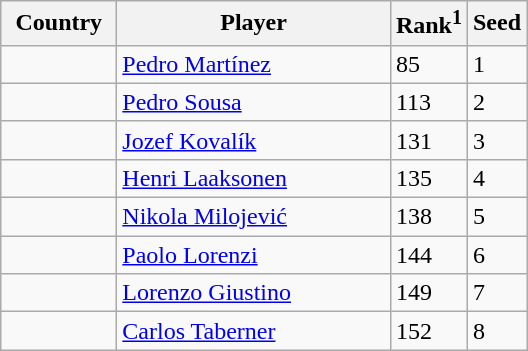<table class="sortable wikitable">
<tr>
<th width="70">Country</th>
<th width="175">Player</th>
<th>Rank<sup>1</sup></th>
<th>Seed</th>
</tr>
<tr>
<td></td>
<td><a href='#'>Pedro Martínez</a></td>
<td>85</td>
<td>1</td>
</tr>
<tr>
<td></td>
<td><a href='#'>Pedro Sousa</a></td>
<td>113</td>
<td>2</td>
</tr>
<tr>
<td></td>
<td><a href='#'>Jozef Kovalík</a></td>
<td>131</td>
<td>3</td>
</tr>
<tr>
<td></td>
<td><a href='#'>Henri Laaksonen</a></td>
<td>135</td>
<td>4</td>
</tr>
<tr>
<td></td>
<td><a href='#'>Nikola Milojević</a></td>
<td>138</td>
<td>5</td>
</tr>
<tr>
<td></td>
<td><a href='#'>Paolo Lorenzi</a></td>
<td>144</td>
<td>6</td>
</tr>
<tr>
<td></td>
<td><a href='#'>Lorenzo Giustino</a></td>
<td>149</td>
<td>7</td>
</tr>
<tr>
<td></td>
<td><a href='#'>Carlos Taberner</a></td>
<td>152</td>
<td>8</td>
</tr>
</table>
